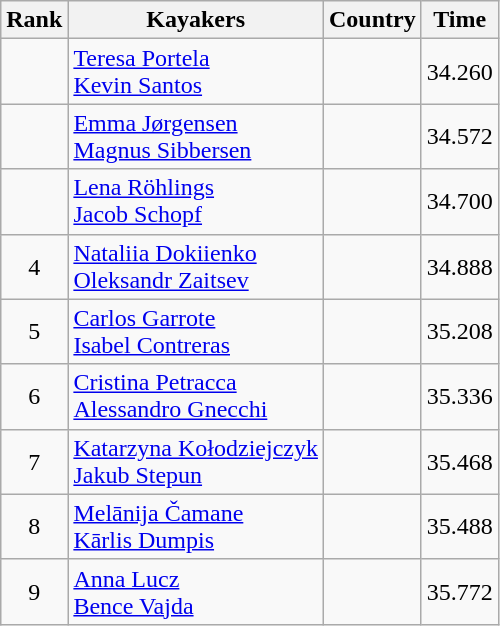<table class="wikitable" style="text-align:center">
<tr>
<th>Rank</th>
<th>Kayakers</th>
<th>Country</th>
<th>Time</th>
</tr>
<tr>
<td></td>
<td align=left><a href='#'>Teresa Portela</a><br><a href='#'>Kevin Santos</a></td>
<td align=left></td>
<td>34.260</td>
</tr>
<tr>
<td></td>
<td align=left><a href='#'>Emma Jørgensen</a><br><a href='#'>Magnus Sibbersen</a></td>
<td align=left></td>
<td>34.572</td>
</tr>
<tr>
<td></td>
<td align=left><a href='#'>Lena Röhlings</a><br><a href='#'>Jacob Schopf</a></td>
<td align=left></td>
<td>34.700</td>
</tr>
<tr>
<td>4</td>
<td align=left><a href='#'>Nataliia Dokiienko</a><br><a href='#'>Oleksandr Zaitsev</a></td>
<td align=left></td>
<td>34.888</td>
</tr>
<tr>
<td>5</td>
<td align=left><a href='#'>Carlos Garrote</a><br><a href='#'>Isabel Contreras</a></td>
<td align=left></td>
<td>35.208</td>
</tr>
<tr>
<td>6</td>
<td align=left><a href='#'>Cristina Petracca</a><br><a href='#'>Alessandro Gnecchi</a></td>
<td align=left></td>
<td>35.336</td>
</tr>
<tr>
<td>7</td>
<td align=left><a href='#'>Katarzyna Kołodziejczyk</a><br><a href='#'>Jakub Stepun</a></td>
<td align=left></td>
<td>35.468</td>
</tr>
<tr>
<td>8</td>
<td align=left><a href='#'>Melānija Čamane</a><br><a href='#'>Kārlis Dumpis</a></td>
<td align=left></td>
<td>35.488</td>
</tr>
<tr>
<td>9</td>
<td align=left><a href='#'>Anna Lucz</a><br><a href='#'>Bence Vajda</a></td>
<td align=left></td>
<td>35.772</td>
</tr>
</table>
